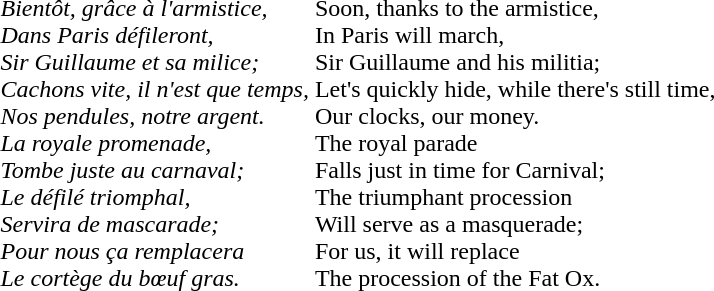<table>
<tr>
<td><em>Bientôt, grâce à l'armistice,</em><br><em>Dans Paris défileront,</em><br><em>Sir Guillaume et sa milice;</em><br><em>Cachons vite, il n'est que temps,</em><br><em>Nos pendules, notre argent.</em><br><em>La royale promenade,</em><br><em>Tombe juste au carnaval;</em><br><em>Le défilé triomphal,</em><br><em>Servira de mascarade;</em><br><em>Pour nous ça remplacera</em><br><em>Le cortège du bœuf gras.</em></td>
<td>Soon, thanks to the armistice,<br>In Paris will march,<br>Sir Guillaume and his militia;<br>Let's quickly hide, while there's still time,<br>Our clocks, our money.<br>The royal parade<br>Falls just in time for Carnival;<br>The triumphant procession<br>Will serve as a masquerade;<br>For us, it will replace<br>The procession of the Fat Ox.</td>
</tr>
</table>
